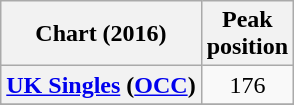<table class="wikitable sortable plainrowheaders" style="text-align:center">
<tr>
<th scope="col">Chart (2016)</th>
<th scope="col">Peak<br>position</th>
</tr>
<tr>
<th scope="row"><a href='#'>UK Singles</a> (<a href='#'>OCC</a>)</th>
<td>176</td>
</tr>
<tr>
</tr>
<tr>
</tr>
</table>
